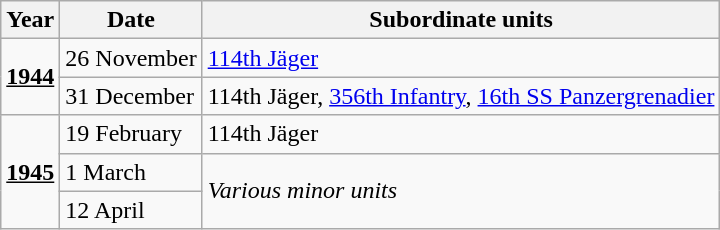<table class="wikitable">
<tr>
<th>Year</th>
<th>Date</th>
<th>Subordinate units</th>
</tr>
<tr>
<td rowspan="2"><strong><u>1944</u></strong></td>
<td>26 November</td>
<td><a href='#'>114th Jäger</a></td>
</tr>
<tr>
<td>31 December</td>
<td>114th Jäger, <a href='#'>356th Infantry</a>, <a href='#'>16th SS Panzergrenadier</a></td>
</tr>
<tr>
<td rowspan="3"><strong><u>1945</u></strong></td>
<td>19 February</td>
<td>114th Jäger</td>
</tr>
<tr>
<td>1 March</td>
<td rowspan="2"><em>Various minor units</em></td>
</tr>
<tr>
<td>12 April</td>
</tr>
</table>
